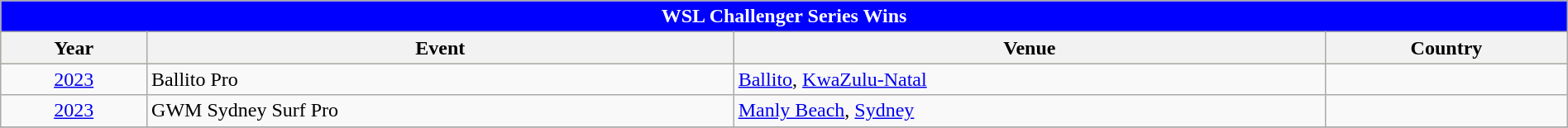<table class="wikitable" style="width:100%;">
<tr>
<td colspan="4;" style="background: blue; color: white" align="center"><strong>WSL Challenger Series Wins</strong></td>
</tr>
<tr bgcolor="#bdb76b">
<th>Year</th>
<th>Event</th>
<th>Venue</th>
<th>Country</th>
</tr>
<tr>
<td style="text-align:center"><a href='#'>2023</a></td>
<td>Ballito Pro</td>
<td><a href='#'>Ballito</a>, <a href='#'>KwaZulu-Natal</a></td>
<td></td>
</tr>
<tr>
<td style="text-align:center"><a href='#'>2023</a></td>
<td>GWM Sydney Surf Pro</td>
<td><a href='#'>Manly Beach</a>, <a href='#'>Sydney</a></td>
<td></td>
</tr>
<tr>
</tr>
</table>
